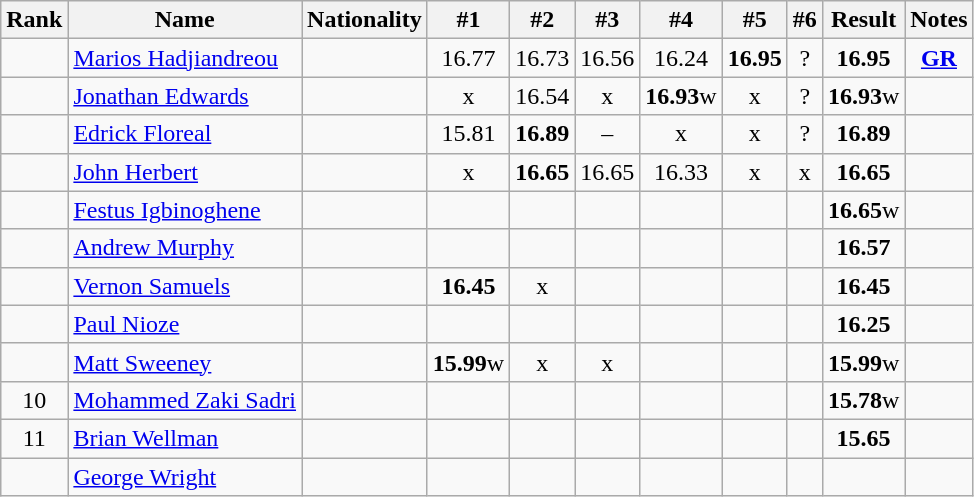<table class="wikitable sortable" style=" text-align:center">
<tr>
<th>Rank</th>
<th>Name</th>
<th>Nationality</th>
<th>#1</th>
<th>#2</th>
<th>#3</th>
<th>#4</th>
<th>#5</th>
<th>#6</th>
<th>Result</th>
<th>Notes</th>
</tr>
<tr>
<td></td>
<td align=left><a href='#'>Marios Hadjiandreou</a></td>
<td align=left></td>
<td>16.77</td>
<td>16.73</td>
<td>16.56</td>
<td>16.24</td>
<td><strong>16.95</strong></td>
<td>?</td>
<td><strong>16.95</strong></td>
<td><strong><a href='#'>GR</a></strong></td>
</tr>
<tr>
<td></td>
<td align=left><a href='#'>Jonathan Edwards</a></td>
<td align=left></td>
<td>x</td>
<td>16.54</td>
<td>x</td>
<td><strong>16.93</strong>w</td>
<td>x</td>
<td>?</td>
<td><strong>16.93</strong>w</td>
<td></td>
</tr>
<tr>
<td></td>
<td align=left><a href='#'>Edrick Floreal</a></td>
<td align=left></td>
<td>15.81</td>
<td><strong>16.89</strong></td>
<td>–</td>
<td>x</td>
<td>x</td>
<td>?</td>
<td><strong>16.89</strong></td>
<td></td>
</tr>
<tr>
<td></td>
<td align=left><a href='#'>John Herbert</a></td>
<td align=left></td>
<td>x</td>
<td><strong>16.65</strong></td>
<td>16.65</td>
<td>16.33</td>
<td>x</td>
<td>x</td>
<td><strong>16.65</strong></td>
<td></td>
</tr>
<tr>
<td></td>
<td align=left><a href='#'>Festus Igbinoghene</a></td>
<td align=left></td>
<td></td>
<td></td>
<td></td>
<td></td>
<td></td>
<td></td>
<td><strong>16.65</strong>w</td>
<td></td>
</tr>
<tr>
<td></td>
<td align=left><a href='#'>Andrew Murphy</a></td>
<td align=left></td>
<td></td>
<td></td>
<td></td>
<td></td>
<td></td>
<td></td>
<td><strong>16.57</strong></td>
<td></td>
</tr>
<tr>
<td></td>
<td align=left><a href='#'>Vernon Samuels</a></td>
<td align=left></td>
<td><strong>16.45</strong></td>
<td>x</td>
<td></td>
<td></td>
<td></td>
<td></td>
<td><strong>16.45</strong></td>
<td></td>
</tr>
<tr>
<td></td>
<td align=left><a href='#'>Paul Nioze</a></td>
<td align=left></td>
<td></td>
<td></td>
<td></td>
<td></td>
<td></td>
<td></td>
<td><strong>16.25</strong></td>
<td></td>
</tr>
<tr>
<td></td>
<td align=left><a href='#'>Matt Sweeney</a></td>
<td align=left></td>
<td><strong>15.99</strong>w</td>
<td>x</td>
<td>x</td>
<td></td>
<td></td>
<td></td>
<td><strong>15.99</strong>w</td>
<td></td>
</tr>
<tr>
<td>10</td>
<td align=left><a href='#'>Mohammed Zaki Sadri</a></td>
<td align=left></td>
<td></td>
<td></td>
<td></td>
<td></td>
<td></td>
<td></td>
<td><strong>15.78</strong>w</td>
<td></td>
</tr>
<tr>
<td>11</td>
<td align=left><a href='#'>Brian Wellman</a></td>
<td align=left></td>
<td></td>
<td></td>
<td></td>
<td></td>
<td></td>
<td></td>
<td><strong>15.65</strong></td>
<td></td>
</tr>
<tr>
<td></td>
<td align=left><a href='#'>George Wright</a></td>
<td align=left></td>
<td></td>
<td></td>
<td></td>
<td></td>
<td></td>
<td></td>
<td><strong></strong></td>
<td></td>
</tr>
</table>
